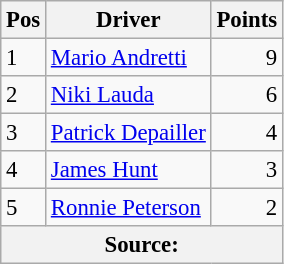<table class="wikitable" style="font-size: 95%;">
<tr>
<th>Pos</th>
<th>Driver</th>
<th>Points</th>
</tr>
<tr>
<td>1</td>
<td> <a href='#'>Mario Andretti</a></td>
<td align="right">9</td>
</tr>
<tr>
<td>2</td>
<td> <a href='#'>Niki Lauda</a></td>
<td align="right">6</td>
</tr>
<tr>
<td>3</td>
<td> <a href='#'>Patrick Depailler</a></td>
<td align="right">4</td>
</tr>
<tr>
<td>4</td>
<td> <a href='#'>James Hunt</a></td>
<td align="right">3</td>
</tr>
<tr>
<td>5</td>
<td> <a href='#'>Ronnie Peterson</a></td>
<td align="right">2</td>
</tr>
<tr>
<th colspan=3>Source:</th>
</tr>
</table>
